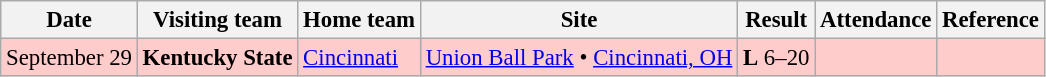<table class="wikitable" style="font-size:95%;">
<tr>
<th>Date</th>
<th>Visiting team</th>
<th>Home team</th>
<th>Site</th>
<th>Result</th>
<th>Attendance</th>
<th class="unsortable">Reference</th>
</tr>
<tr bgcolor=ffcccc>
<td>September 29</td>
<td><strong>Kentucky State</strong></td>
<td><a href='#'>Cincinnati</a></td>
<td><a href='#'>Union Ball Park</a> • <a href='#'>Cincinnati, OH</a></td>
<td><strong>L</strong> 6–20</td>
<td></td>
<td></td>
</tr>
</table>
